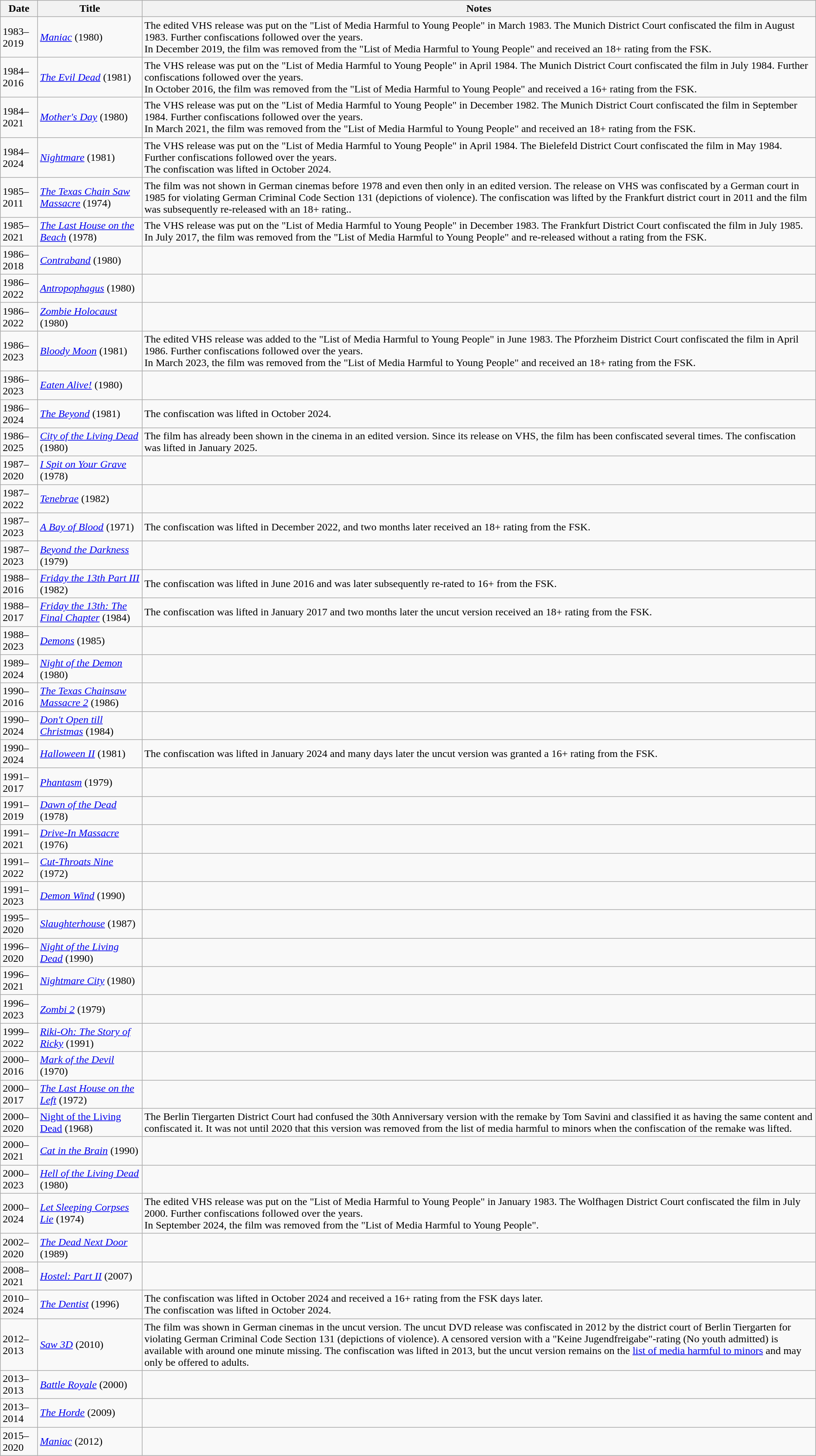<table class="wikitable sortable">
<tr>
<th>Date</th>
<th>Title</th>
<th>Notes</th>
</tr>
<tr>
<td>1983–2019</td>
<td><em><a href='#'>Maniac</a></em> (1980)</td>
<td>The edited VHS release was put on the "List of Media Harmful to Young People" in March 1983. The Munich District Court confiscated the film in August 1983. Further confiscations followed over the years.<br>In December 2019, the film was removed from the "List of Media Harmful to Young People" and received an 18+ rating from the FSK.</td>
</tr>
<tr>
<td>1984–2016</td>
<td><em><a href='#'>The Evil Dead</a></em> (1981)</td>
<td>The VHS release was put on the "List of Media Harmful to Young People" in April 1984. The Munich District Court confiscated the film in July 1984. Further confiscations followed over the years.<br>In October 2016, the film was removed from the "List of Media Harmful to Young People" and received a 16+ rating from the FSK.</td>
</tr>
<tr>
<td>1984–2021</td>
<td><em><a href='#'>Mother's Day</a></em> (1980)</td>
<td>The VHS release was put on the "List of Media Harmful to Young People" in December 1982. The Munich District Court confiscated the film in September 1984. Further confiscations followed over the years.<br>In March 2021, the film was removed from the "List of Media Harmful to Young People" and received an 18+ rating from the FSK.</td>
</tr>
<tr>
<td>1984–2024</td>
<td><em><a href='#'>Nightmare</a></em> (1981)</td>
<td>The VHS release was put on the "List of Media Harmful to Young People" in April 1984. The Bielefeld District Court confiscated the film in May 1984. Further confiscations followed over the years.<br>The confiscation was lifted in October 2024.</td>
</tr>
<tr>
<td>1985–2011</td>
<td><em><a href='#'>The Texas Chain Saw Massacre</a></em> (1974)</td>
<td>The film was not shown in German cinemas before 1978 and even then only in an edited version. The release on VHS was confiscated by a German court in 1985 for violating German Criminal Code Section 131 (depictions of violence). The confiscation was lifted by the Frankfurt district court in 2011 and the film was subsequently re-released with an 18+ rating..</td>
</tr>
<tr>
<td>1985–2021</td>
<td><em><a href='#'>The Last House on the Beach</a></em> (1978)</td>
<td>The VHS release was put on the "List of Media Harmful to Young People" in December 1983. The Frankfurt District Court confiscated the film in July 1985.<br>In July 2017, the film was removed from the "List of Media Harmful to Young People" and re-released without a rating from the FSK.</td>
</tr>
<tr>
<td>1986–2018</td>
<td><em><a href='#'>Contraband</a></em> (1980)</td>
<td></td>
</tr>
<tr>
<td>1986–2022</td>
<td><em><a href='#'>Antropophagus</a></em> (1980)</td>
<td></td>
</tr>
<tr>
<td>1986–2022</td>
<td><em><a href='#'>Zombie Holocaust</a></em> (1980)</td>
<td></td>
</tr>
<tr>
<td>1986–2023</td>
<td><em><a href='#'>Bloody Moon</a></em> (1981)</td>
<td>The edited VHS release was added to the "List of Media Harmful to Young People" in June 1983. The Pforzheim District Court confiscated the film in April 1986. Further confiscations followed over the years.<br>In March 2023, the film was removed from the "List of Media Harmful to Young People" and received an 18+ rating from the FSK.</td>
</tr>
<tr>
<td>1986–2023</td>
<td><em><a href='#'>Eaten Alive!</a></em> (1980)</td>
<td></td>
</tr>
<tr>
<td>1986–2024</td>
<td><em><a href='#'>The Beyond</a></em> (1981)</td>
<td>The confiscation was lifted in October 2024.</td>
</tr>
<tr>
<td>1986–2025</td>
<td><em><a href='#'>City of the Living Dead</a></em> (1980)</td>
<td>The film has already been shown in the cinema in an edited version. Since its release on VHS, the film has been confiscated several times. The confiscation was lifted in January 2025.</td>
</tr>
<tr>
<td>1987–2020</td>
<td><em><a href='#'>I Spit on Your Grave</a></em> (1978)</td>
<td></td>
</tr>
<tr>
<td>1987–2022</td>
<td><em><a href='#'>Tenebrae</a></em> (1982)</td>
<td></td>
</tr>
<tr>
<td>1987–2023</td>
<td><em><a href='#'>A Bay of Blood</a></em> (1971)</td>
<td>The confiscation was lifted in December 2022, and two months later received an 18+ rating from the FSK. </td>
</tr>
<tr>
<td>1987–2023</td>
<td><em><a href='#'>Beyond the Darkness</a></em> (1979)</td>
<td></td>
</tr>
<tr>
<td>1988–2016</td>
<td><em><a href='#'>Friday the 13th Part III</a></em> (1982)</td>
<td>The confiscation was lifted in June 2016 and was later subsequently re-rated to 16+ from the FSK. </td>
</tr>
<tr>
<td>1988–2017</td>
<td><em><a href='#'>Friday the 13th: The Final Chapter</a></em> (1984)</td>
<td>The confiscation was lifted in January 2017 and two months later the uncut version received an 18+ rating from the FSK. </td>
</tr>
<tr>
<td>1988–2023</td>
<td><em><a href='#'>Demons</a></em> (1985)</td>
<td></td>
</tr>
<tr>
<td>1989–2024</td>
<td><em><a href='#'>Night of the Demon</a></em> (1980)</td>
<td></td>
</tr>
<tr>
<td>1990–2016</td>
<td><em><a href='#'>The Texas Chainsaw Massacre 2</a></em> (1986)</td>
<td></td>
</tr>
<tr>
<td>1990–2024</td>
<td><em><a href='#'>Don't Open till Christmas</a></em> (1984)</td>
<td></td>
</tr>
<tr>
<td>1990–2024</td>
<td><em><a href='#'>Halloween II</a></em> (1981)</td>
<td>The confiscation was lifted in January 2024 and many days later the uncut version was granted a 16+ rating from the FSK. </td>
</tr>
<tr>
<td>1991–2017</td>
<td><em><a href='#'>Phantasm</a></em> (1979)</td>
<td></td>
</tr>
<tr>
<td>1991–2019</td>
<td><em><a href='#'>Dawn of the Dead</a></em> (1978)</td>
<td></td>
</tr>
<tr>
<td>1991–2021</td>
<td><em><a href='#'>Drive-In Massacre</a></em> (1976)</td>
<td></td>
</tr>
<tr>
<td>1991–2022</td>
<td><em><a href='#'>Cut-Throats Nine</a></em> (1972)</td>
<td></td>
</tr>
<tr>
<td>1991–2023</td>
<td><em><a href='#'>Demon Wind</a></em> (1990)</td>
<td></td>
</tr>
<tr>
<td>1995–2020</td>
<td><em><a href='#'>Slaughterhouse</a></em> (1987)</td>
<td></td>
</tr>
<tr>
<td>1996–2020</td>
<td><em><a href='#'>Night of the Living Dead</a></em> (1990)</td>
<td></td>
</tr>
<tr>
<td>1996–2021</td>
<td><em><a href='#'>Nightmare City</a></em> (1980)</td>
<td></td>
</tr>
<tr>
<td>1996–2023</td>
<td><em><a href='#'>Zombi 2</a></em> (1979)</td>
<td></td>
</tr>
<tr>
<td>1999–2022</td>
<td><em><a href='#'>Riki-Oh: The Story of Ricky</a></em> (1991)</td>
<td></td>
</tr>
<tr>
<td>2000–2016</td>
<td><em><a href='#'>Mark of the Devil</a></em> (1970)</td>
<td></td>
</tr>
<tr>
<td>2000–2017</td>
<td><em><a href='#'>The Last House on the Left</a></em> (1972)</td>
<td></td>
</tr>
<tr>
<td>2000–2020</td>
<td><a href='#'>Night of the Living Dead</a> (1968)</td>
<td>The Berlin Tiergarten District Court had confused the 30th Anniversary version with the remake by Tom Savini and classified it as having the same content and confiscated it. It was not until 2020 that this version was removed from the list of media harmful to minors when the confiscation of the remake was lifted.</td>
</tr>
<tr>
<td>2000–2021</td>
<td><em><a href='#'>Cat in the Brain</a></em> (1990)</td>
<td></td>
</tr>
<tr>
<td>2000–2023</td>
<td><em><a href='#'>Hell of the Living Dead</a></em> (1980)</td>
<td></td>
</tr>
<tr>
<td>2000–2024</td>
<td><em><a href='#'>Let Sleeping Corpses Lie</a></em> (1974)</td>
<td>The edited VHS release was put on the "List of Media Harmful to Young People" in January 1983. The Wolfhagen District Court confiscated the film in July 2000. Further confiscations followed over the years.<br>In September 2024, the film was removed from the "List of Media Harmful to Young People".</td>
</tr>
<tr>
<td>2002–2020</td>
<td><em><a href='#'>The Dead Next Door</a></em> (1989)</td>
<td></td>
</tr>
<tr>
<td>2008–2021</td>
<td><em><a href='#'>Hostel: Part II</a></em> (2007)</td>
<td></td>
</tr>
<tr>
<td>2010–2024</td>
<td><em><a href='#'>The Dentist</a></em> (1996)</td>
<td>The confiscation was lifted in October 2024 and received a 16+ rating from the FSK days later.<br>The confiscation was lifted in October 2024. </td>
</tr>
<tr>
<td>2012–2013</td>
<td><em><a href='#'>Saw 3D</a></em> (2010)</td>
<td>The film was shown in German cinemas in the uncut version. The uncut DVD release was confiscated in 2012 by the district court of Berlin Tiergarten for violating German Criminal Code Section 131 (depictions of violence). A censored version with a "Keine Jugendfreigabe"-rating (No youth admitted) is available with around one minute missing. The confiscation was lifted in 2013, but the uncut version remains on the <a href='#'>list of media harmful to minors</a> and may only be offered to adults.</td>
</tr>
<tr>
<td>2013–2013</td>
<td><em><a href='#'>Battle Royale</a></em> (2000)</td>
<td></td>
</tr>
<tr>
<td>2013–2014</td>
<td><em><a href='#'>The Horde</a></em> (2009)</td>
<td></td>
</tr>
<tr>
<td>2015–2020</td>
<td><em><a href='#'>Maniac</a></em> (2012)</td>
<td></td>
</tr>
</table>
